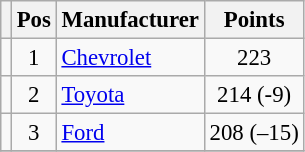<table class="wikitable" style="font-size: 95%;">
<tr>
<th></th>
<th>Pos</th>
<th>Manufacturer</th>
<th>Points</th>
</tr>
<tr>
<td align="left"></td>
<td style="text-align:center;">1</td>
<td><a href='#'>Chevrolet</a></td>
<td style="text-align:center;">223</td>
</tr>
<tr>
<td align="left"></td>
<td style="text-align:center;">2</td>
<td><a href='#'>Toyota</a></td>
<td style="text-align:center;">214 (-9)</td>
</tr>
<tr>
<td align="left"></td>
<td style="text-align:center;">3</td>
<td><a href='#'>Ford</a></td>
<td style="text-align:center;">208 (–15)</td>
</tr>
<tr class="sortbottom">
</tr>
</table>
